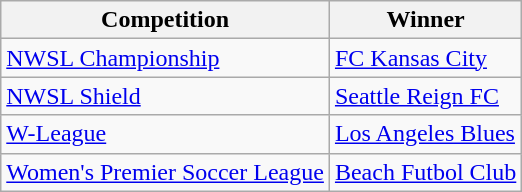<table class="wikitable">
<tr>
<th>Competition</th>
<th>Winner</th>
</tr>
<tr>
<td><a href='#'>NWSL Championship</a></td>
<td><a href='#'>FC Kansas City</a></td>
</tr>
<tr>
<td><a href='#'>NWSL Shield</a></td>
<td><a href='#'>Seattle Reign FC</a></td>
</tr>
<tr>
<td><a href='#'>W-League</a></td>
<td><a href='#'>Los Angeles Blues</a></td>
</tr>
<tr>
<td><a href='#'>Women's Premier Soccer League</a></td>
<td><a href='#'>Beach Futbol Club</a></td>
</tr>
</table>
